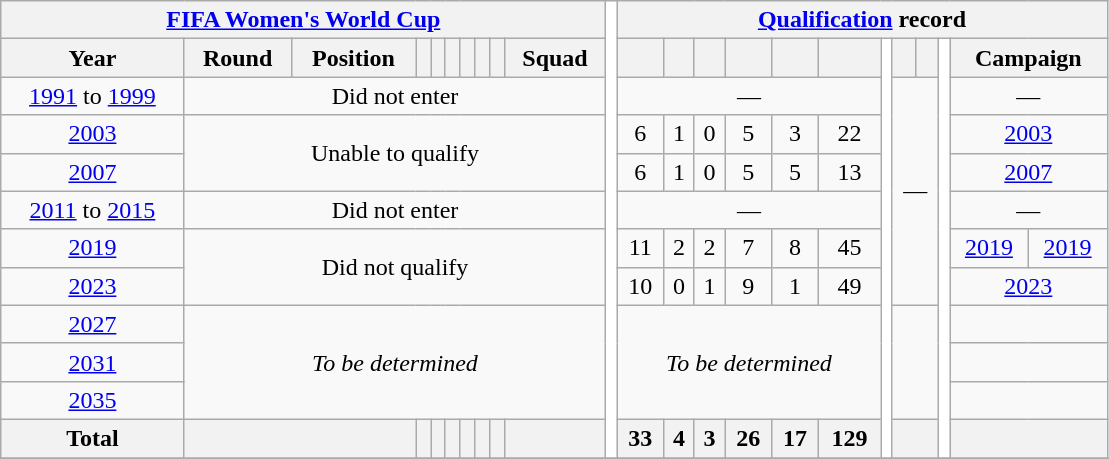<table class="wikitable" style="text-align: center;">
<tr>
<th colspan=10><a href='#'>FIFA Women's World Cup</a></th>
<th style="width:1%;background:white" rowspan=12></th>
<th colspan=12><a href='#'>Qualification</a> record</th>
</tr>
<tr>
<th>Year</th>
<th>Round</th>
<th>Position</th>
<th></th>
<th></th>
<th></th>
<th></th>
<th></th>
<th></th>
<th>Squad</th>
<th></th>
<th></th>
<th></th>
<th></th>
<th></th>
<th></th>
<th style="width:1%;background:white" rowspan=11></th>
<th></th>
<th></th>
<th style="width:1%;background:white" rowspan=11></th>
<th colspan="2">Campaign</th>
</tr>
<tr>
<td><a href='#'>1991</a> to <a href='#'>1999</a></td>
<td colspan=9>Did not enter</td>
<td rowspan=1 colspan=6>—</td>
<td rowspan=6 colspan=2>—</td>
<td rowspan=1 colspan=2>—</td>
</tr>
<tr>
<td> <a href='#'>2003</a></td>
<td rowspan="2" colspan="9">Unable to qualify</td>
<td>6</td>
<td>1</td>
<td>0</td>
<td>5</td>
<td>3</td>
<td>22</td>
<td colspan= "2"><a href='#'>2003</a></td>
</tr>
<tr>
<td> <a href='#'>2007</a></td>
<td>6</td>
<td>1</td>
<td>0</td>
<td>5</td>
<td>5</td>
<td>13</td>
<td colspan= "2"><a href='#'>2007</a></td>
</tr>
<tr>
<td><a href='#'>2011</a> to <a href='#'>2015</a></td>
<td colspan=9>Did not enter</td>
<td rowspan=1 colspan=6>—</td>
<td rowspan=1 colspan=2>—</td>
</tr>
<tr>
<td> <a href='#'>2019</a></td>
<td colspan=9 rowspan=2>Did not qualify</td>
<td>11</td>
<td>2</td>
<td>2</td>
<td>7</td>
<td>8</td>
<td>45</td>
<td><a href='#'>2019</a></td>
<td><a href='#'>2019</a></td>
</tr>
<tr>
<td>  <a href='#'>2023</a></td>
<td>10</td>
<td>0</td>
<td>1</td>
<td>9</td>
<td>1</td>
<td>49</td>
<td colspan= "2"><a href='#'>2023</a></td>
</tr>
<tr>
<td> <a href='#'>2027</a></td>
<td rowspan=3 colspan=9><em>To be determined</em></td>
<td rowspan=3 colspan=6><em>To be determined</em></td>
<td rowspan=3 colspan=2></td>
<td colspan= "2"></td>
</tr>
<tr>
<td> <a href='#'>2031</a></td>
<td colspan= "2"></td>
</tr>
<tr>
<td> <a href='#'>2035</a></td>
<td colspan= "2"></td>
</tr>
<tr>
<th>Total</th>
<th colspan=2></th>
<th></th>
<th></th>
<th></th>
<th></th>
<th></th>
<th></th>
<th></th>
<th>33</th>
<th>4</th>
<th>3</th>
<th>26</th>
<th>17</th>
<th>129</th>
<th colspan="2"></th>
<th colspan="2"></th>
</tr>
<tr>
</tr>
</table>
